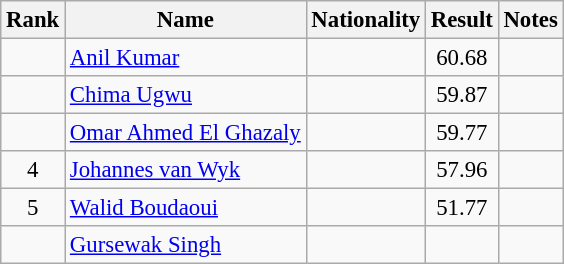<table class="wikitable sortable" style="text-align:center;font-size:95%">
<tr>
<th>Rank</th>
<th>Name</th>
<th>Nationality</th>
<th>Result</th>
<th>Notes</th>
</tr>
<tr>
<td></td>
<td align=left><a href='#'>Anil Kumar</a></td>
<td align=left></td>
<td>60.68</td>
<td></td>
</tr>
<tr>
<td></td>
<td align=left><a href='#'>Chima Ugwu</a></td>
<td align=left></td>
<td>59.87</td>
<td></td>
</tr>
<tr>
<td></td>
<td align=left><a href='#'>Omar Ahmed El Ghazaly</a></td>
<td align=left></td>
<td>59.77</td>
<td></td>
</tr>
<tr>
<td>4</td>
<td align=left><a href='#'>Johannes van Wyk</a></td>
<td align=left></td>
<td>57.96</td>
<td></td>
</tr>
<tr>
<td>5</td>
<td align=left><a href='#'>Walid Boudaoui</a></td>
<td align=left></td>
<td>51.77</td>
<td></td>
</tr>
<tr>
<td></td>
<td align=left><a href='#'>Gursewak Singh</a></td>
<td align=left></td>
<td></td>
<td></td>
</tr>
</table>
